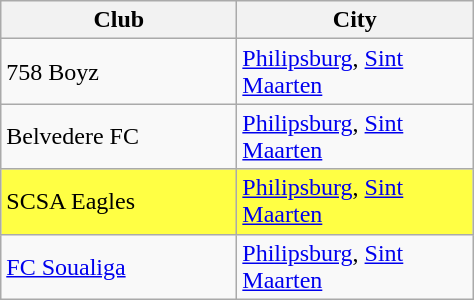<table class="wikitable">
<tr>
<th width="150px">Club</th>
<th width="150px">City</th>
</tr>
<tr>
<td>758 Boyz</td>
<td><a href='#'>Philipsburg</a>, <a href='#'>Sint Maarten</a></td>
</tr>
<tr>
<td>Belvedere FC</td>
<td><a href='#'>Philipsburg</a>, <a href='#'>Sint Maarten</a></td>
</tr>
<tr style="background:#ffff44">
<td>SCSA Eagles</td>
<td><a href='#'>Philipsburg</a>, <a href='#'>Sint Maarten</a></td>
</tr>
<tr>
<td><a href='#'>FC Soualiga</a></td>
<td><a href='#'>Philipsburg</a>, <a href='#'>Sint Maarten</a></td>
</tr>
</table>
